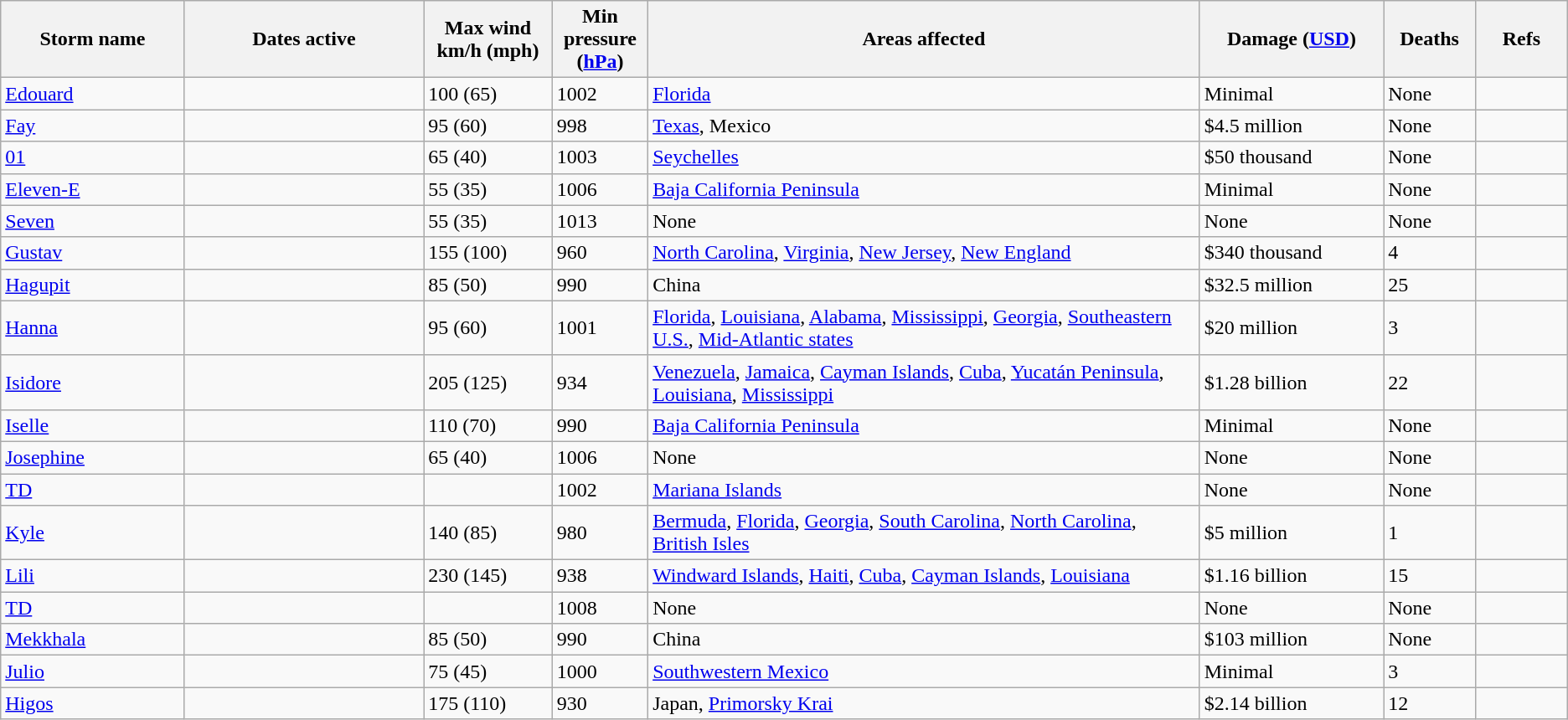<table class="wikitable sortable">
<tr>
<th width="10%"><strong>Storm name</strong></th>
<th width="13%"><strong>Dates active</strong></th>
<th width="7%"><strong>Max wind km/h (mph)</strong></th>
<th width="5%"><strong>Min pressure (<a href='#'>hPa</a>)</strong></th>
<th width="30%" class="unsortable"><strong>Areas affected</strong></th>
<th width="10%"><strong>Damage (<a href='#'>USD</a>)</strong></th>
<th width="5%"><strong>Deaths</strong></th>
<th width="5%" class="unsortable"><strong>Refs</strong></th>
</tr>
<tr>
<td><a href='#'>Edouard</a></td>
<td></td>
<td>100 (65)</td>
<td>1002</td>
<td><a href='#'>Florida</a></td>
<td>Minimal</td>
<td>None</td>
<td></td>
</tr>
<tr>
<td><a href='#'>Fay</a></td>
<td></td>
<td>95 (60)</td>
<td>998</td>
<td><a href='#'>Texas</a>, Mexico</td>
<td>$4.5 million</td>
<td>None</td>
<td></td>
</tr>
<tr>
<td><a href='#'>01</a></td>
<td></td>
<td>65 (40)</td>
<td>1003</td>
<td><a href='#'>Seychelles</a></td>
<td>$50 thousand</td>
<td>None</td>
<td></td>
</tr>
<tr>
<td><a href='#'>Eleven-E</a></td>
<td></td>
<td>55 (35)</td>
<td>1006</td>
<td><a href='#'>Baja California Peninsula</a></td>
<td>Minimal</td>
<td>None</td>
<td></td>
</tr>
<tr>
<td><a href='#'>Seven</a></td>
<td></td>
<td>55 (35)</td>
<td>1013</td>
<td>None</td>
<td>None</td>
<td>None</td>
<td></td>
</tr>
<tr>
<td><a href='#'>Gustav</a></td>
<td></td>
<td>155 (100)</td>
<td>960</td>
<td><a href='#'>North Carolina</a>, <a href='#'>Virginia</a>, <a href='#'>New Jersey</a>, <a href='#'>New England</a></td>
<td>$340 thousand</td>
<td>4</td>
<td></td>
</tr>
<tr>
<td><a href='#'>Hagupit</a></td>
<td></td>
<td>85 (50)</td>
<td>990</td>
<td>China</td>
<td>$32.5 million</td>
<td>25</td>
<td></td>
</tr>
<tr>
<td><a href='#'>Hanna</a></td>
<td></td>
<td>95 (60)</td>
<td>1001</td>
<td><a href='#'>Florida</a>, <a href='#'>Louisiana</a>, <a href='#'>Alabama</a>, <a href='#'>Mississippi</a>, <a href='#'>Georgia</a>, <a href='#'>Southeastern U.S.</a>, <a href='#'>Mid-Atlantic states</a></td>
<td>$20 million</td>
<td>3</td>
<td></td>
</tr>
<tr>
<td><a href='#'>Isidore</a></td>
<td></td>
<td>205 (125)</td>
<td>934</td>
<td><a href='#'>Venezuela</a>, <a href='#'>Jamaica</a>, <a href='#'>Cayman Islands</a>, <a href='#'>Cuba</a>, <a href='#'>Yucatán Peninsula</a>, <a href='#'>Louisiana</a>, <a href='#'>Mississippi</a></td>
<td>$1.28 billion</td>
<td>22</td>
<td></td>
</tr>
<tr>
<td><a href='#'>Iselle</a></td>
<td></td>
<td>110 (70)</td>
<td>990</td>
<td><a href='#'>Baja California Peninsula</a></td>
<td>Minimal</td>
<td>None</td>
<td></td>
</tr>
<tr>
<td><a href='#'>Josephine</a></td>
<td></td>
<td>65 (40)</td>
<td>1006</td>
<td>None</td>
<td>None</td>
<td>None</td>
<td></td>
</tr>
<tr>
<td><a href='#'>TD</a></td>
<td></td>
<td></td>
<td>1002</td>
<td><a href='#'>Mariana Islands</a></td>
<td>None</td>
<td>None</td>
<td></td>
</tr>
<tr>
<td><a href='#'>Kyle</a></td>
<td></td>
<td>140 (85)</td>
<td>980</td>
<td><a href='#'>Bermuda</a>, <a href='#'>Florida</a>, <a href='#'>Georgia</a>, <a href='#'>South Carolina</a>, <a href='#'>North Carolina</a>, <a href='#'>British Isles</a></td>
<td>$5 million</td>
<td>1</td>
<td></td>
</tr>
<tr>
<td><a href='#'>Lili</a></td>
<td></td>
<td>230 (145)</td>
<td>938</td>
<td><a href='#'>Windward Islands</a>, <a href='#'>Haiti</a>, <a href='#'>Cuba</a>, <a href='#'>Cayman Islands</a>, <a href='#'>Louisiana</a></td>
<td>$1.16 billion</td>
<td>15</td>
<td></td>
</tr>
<tr>
<td><a href='#'>TD</a></td>
<td></td>
<td></td>
<td>1008</td>
<td>None</td>
<td>None</td>
<td>None</td>
<td></td>
</tr>
<tr>
<td><a href='#'>Mekkhala</a></td>
<td></td>
<td>85 (50)</td>
<td>990</td>
<td>China</td>
<td>$103 million</td>
<td>None</td>
<td></td>
</tr>
<tr>
<td><a href='#'>Julio</a></td>
<td></td>
<td>75 (45)</td>
<td>1000</td>
<td><a href='#'>Southwestern Mexico</a></td>
<td>Minimal</td>
<td>3</td>
<td></td>
</tr>
<tr>
<td><a href='#'>Higos</a></td>
<td></td>
<td>175 (110)</td>
<td>930</td>
<td>Japan, <a href='#'>Primorsky Krai</a></td>
<td>$2.14 billion</td>
<td>12</td>
<td></td>
</tr>
</table>
